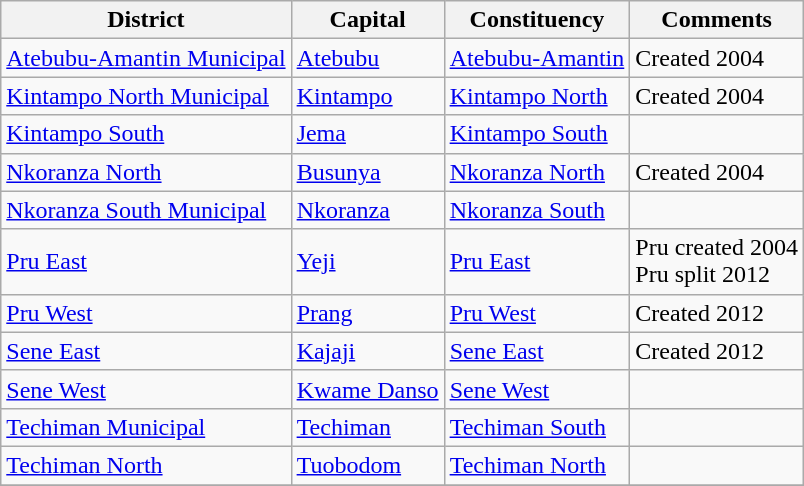<table class="wikitable sortable">
<tr>
<th>District</th>
<th>Capital</th>
<th>Constituency</th>
<th>Comments</th>
</tr>
<tr>
<td><a href='#'>Atebubu-Amantin Municipal</a></td>
<td><a href='#'>Atebubu</a></td>
<td><a href='#'>Atebubu-Amantin</a></td>
<td>Created 2004</td>
</tr>
<tr>
<td><a href='#'>Kintampo North Municipal</a></td>
<td><a href='#'>Kintampo</a></td>
<td><a href='#'>Kintampo North</a></td>
<td>Created 2004</td>
</tr>
<tr>
<td><a href='#'>Kintampo South</a></td>
<td><a href='#'>Jema</a></td>
<td><a href='#'>Kintampo South</a></td>
<td></td>
</tr>
<tr>
<td><a href='#'>Nkoranza North</a></td>
<td><a href='#'>Busunya</a></td>
<td><a href='#'>Nkoranza North</a></td>
<td>Created 2004</td>
</tr>
<tr>
<td><a href='#'>Nkoranza South Municipal</a></td>
<td><a href='#'>Nkoranza</a></td>
<td><a href='#'>Nkoranza South</a></td>
<td></td>
</tr>
<tr>
<td><a href='#'>Pru East</a></td>
<td><a href='#'>Yeji</a></td>
<td><a href='#'>Pru East</a></td>
<td>Pru created 2004<br>Pru split 2012</td>
</tr>
<tr>
<td><a href='#'>Pru West</a></td>
<td><a href='#'>Prang</a></td>
<td><a href='#'>Pru West</a></td>
<td>Created 2012</td>
</tr>
<tr>
<td><a href='#'>Sene East</a></td>
<td><a href='#'>Kajaji</a></td>
<td><a href='#'>Sene East</a></td>
<td>Created 2012</td>
</tr>
<tr>
<td><a href='#'>Sene West</a></td>
<td><a href='#'>Kwame Danso</a></td>
<td><a href='#'>Sene West</a></td>
<td></td>
</tr>
<tr>
<td><a href='#'>Techiman Municipal</a></td>
<td><a href='#'>Techiman</a></td>
<td><a href='#'>Techiman South</a></td>
<td></td>
</tr>
<tr>
<td><a href='#'>Techiman North</a></td>
<td><a href='#'>Tuobodom</a></td>
<td><a href='#'>Techiman North</a></td>
<td></td>
</tr>
<tr>
</tr>
</table>
